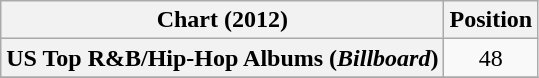<table class="wikitable plainrowheaders">
<tr>
<th scope="col">Chart (2012)</th>
<th scope="col">Position</th>
</tr>
<tr>
<th scope="row">US Top R&B/Hip-Hop Albums (<em>Billboard</em>)</th>
<td style="text-align:center;">48</td>
</tr>
<tr>
</tr>
</table>
